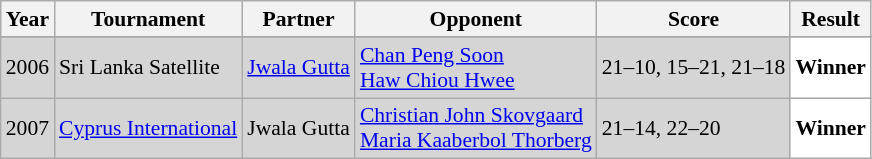<table class="sortable wikitable" style="font-size: 90%;">
<tr>
<th>Year</th>
<th>Tournament</th>
<th>Partner</th>
<th>Opponent</th>
<th>Score</th>
<th>Result</th>
</tr>
<tr>
</tr>
<tr style="background:#D5D5D5">
<td align="center">2006</td>
<td align="left">Sri Lanka Satellite</td>
<td align="left"> <a href='#'>Jwala Gutta</a></td>
<td align="left"> <a href='#'>Chan Peng Soon</a> <br>  <a href='#'>Haw Chiou Hwee</a></td>
<td align="left">21–10, 15–21, 21–18</td>
<td style="text-align:left; background:white"> <strong>Winner</strong></td>
</tr>
<tr style="background:#D5D5D5">
<td align="center">2007</td>
<td align="left"><a href='#'>Cyprus International</a></td>
<td align="left"> Jwala Gutta</td>
<td align="left"> <a href='#'>Christian John Skovgaard</a> <br>  <a href='#'>Maria Kaaberbol Thorberg</a></td>
<td align="left">21–14, 22–20</td>
<td style="text-align:left; background:white"> <strong>Winner</strong></td>
</tr>
</table>
